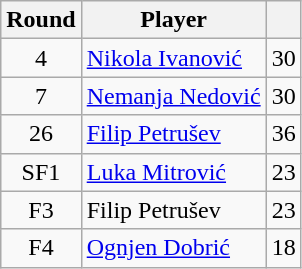<table class="wikitable" style="text-align: center;">
<tr>
<th>Round</th>
<th>Player</th>
<th><a href='#'></a></th>
</tr>
<tr>
<td>4</td>
<td style="text-align:left"> <a href='#'>Nikola Ivanović</a></td>
<td>30</td>
</tr>
<tr>
<td>7</td>
<td style="text-align:left"> <a href='#'>Nemanja Nedović</a></td>
<td>30</td>
</tr>
<tr>
<td>26</td>
<td style="text-align:left"> <a href='#'>Filip Petrušev</a></td>
<td>36</td>
</tr>
<tr>
<td>SF1</td>
<td style="text-align:left"> <a href='#'>Luka Mitrović</a></td>
<td>23</td>
</tr>
<tr>
<td>F3</td>
<td style="text-align:left"> Filip Petrušev</td>
<td>23</td>
</tr>
<tr>
<td>F4</td>
<td style="text-align:left"> <a href='#'>Ognjen Dobrić</a></td>
<td>18</td>
</tr>
</table>
